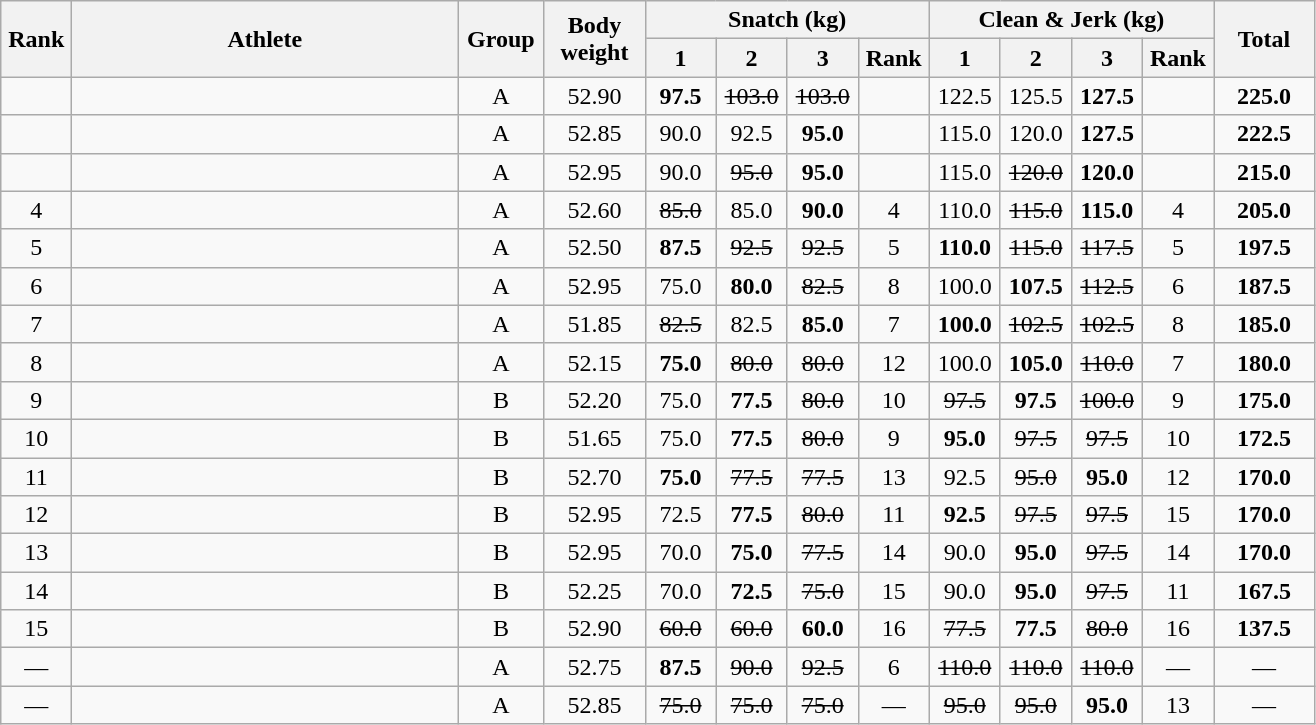<table class = "wikitable" style="text-align:center;">
<tr>
<th rowspan=2 width=40>Rank</th>
<th rowspan=2 width=250>Athlete</th>
<th rowspan=2 width=50>Group</th>
<th rowspan=2 width=60>Body weight</th>
<th colspan=4>Snatch (kg)</th>
<th colspan=4>Clean & Jerk (kg)</th>
<th rowspan=2 width=60>Total</th>
</tr>
<tr>
<th width=40>1</th>
<th width=40>2</th>
<th width=40>3</th>
<th width=40>Rank</th>
<th width=40>1</th>
<th width=40>2</th>
<th width=40>3</th>
<th width=40>Rank</th>
</tr>
<tr>
<td></td>
<td align=left></td>
<td>A</td>
<td>52.90</td>
<td><strong>97.5</strong></td>
<td><s>103.0 </s></td>
<td><s>103.0 </s></td>
<td></td>
<td>122.5</td>
<td>125.5</td>
<td><strong>127.5</strong></td>
<td></td>
<td><strong>225.0</strong></td>
</tr>
<tr>
<td></td>
<td align=left></td>
<td>A</td>
<td>52.85</td>
<td>90.0</td>
<td>92.5</td>
<td><strong>95.0</strong></td>
<td></td>
<td>115.0</td>
<td>120.0</td>
<td><strong>127.5</strong></td>
<td></td>
<td><strong>222.5</strong></td>
</tr>
<tr>
<td></td>
<td align=left></td>
<td>A</td>
<td>52.95</td>
<td>90.0</td>
<td><s>95.0 </s></td>
<td><strong>95.0</strong></td>
<td></td>
<td>115.0</td>
<td><s>120.0 </s></td>
<td><strong>120.0</strong></td>
<td></td>
<td><strong>215.0</strong></td>
</tr>
<tr>
<td>4</td>
<td align=left></td>
<td>A</td>
<td>52.60</td>
<td><s>85.0 </s></td>
<td>85.0</td>
<td><strong>90.0</strong></td>
<td>4</td>
<td>110.0</td>
<td><s>115.0 </s></td>
<td><strong>115.0</strong></td>
<td>4</td>
<td><strong>205.0</strong></td>
</tr>
<tr>
<td>5</td>
<td align=left></td>
<td>A</td>
<td>52.50</td>
<td><strong>87.5</strong></td>
<td><s>92.5 </s></td>
<td><s>92.5 </s></td>
<td>5</td>
<td><strong>110.0</strong></td>
<td><s>115.0 </s></td>
<td><s>117.5 </s></td>
<td>5</td>
<td><strong>197.5</strong></td>
</tr>
<tr>
<td>6</td>
<td align=left></td>
<td>A</td>
<td>52.95</td>
<td>75.0</td>
<td><strong>80.0</strong></td>
<td><s>82.5 </s></td>
<td>8</td>
<td>100.0</td>
<td><strong>107.5</strong></td>
<td><s>112.5 </s></td>
<td>6</td>
<td><strong>187.5</strong></td>
</tr>
<tr>
<td>7</td>
<td align=left></td>
<td>A</td>
<td>51.85</td>
<td><s>82.5 </s></td>
<td>82.5</td>
<td><strong>85.0</strong></td>
<td>7</td>
<td><strong>100.0</strong></td>
<td><s>102.5 </s></td>
<td><s>102.5 </s></td>
<td>8</td>
<td><strong>185.0</strong></td>
</tr>
<tr>
<td>8</td>
<td align=left></td>
<td>A</td>
<td>52.15</td>
<td><strong>75.0</strong></td>
<td><s>80.0 </s></td>
<td><s>80.0 </s></td>
<td>12</td>
<td>100.0</td>
<td><strong>105.0</strong></td>
<td><s>110.0 </s></td>
<td>7</td>
<td><strong>180.0</strong></td>
</tr>
<tr>
<td>9</td>
<td align=left></td>
<td>B</td>
<td>52.20</td>
<td>75.0</td>
<td><strong>77.5</strong></td>
<td><s>80.0 </s></td>
<td>10</td>
<td><s>97.5 </s></td>
<td><strong>97.5</strong></td>
<td><s>100.0 </s></td>
<td>9</td>
<td><strong>175.0</strong></td>
</tr>
<tr>
<td>10</td>
<td align=left></td>
<td>B</td>
<td>51.65</td>
<td>75.0</td>
<td><strong>77.5</strong></td>
<td><s>80.0 </s></td>
<td>9</td>
<td><strong>95.0</strong></td>
<td><s>97.5 </s></td>
<td><s>97.5 </s></td>
<td>10</td>
<td><strong>172.5</strong></td>
</tr>
<tr>
<td>11</td>
<td align=left></td>
<td>B</td>
<td>52.70</td>
<td><strong>75.0</strong></td>
<td><s>77.5 </s></td>
<td><s>77.5 </s></td>
<td>13</td>
<td>92.5</td>
<td><s>95.0 </s></td>
<td><strong>95.0</strong></td>
<td>12</td>
<td><strong>170.0</strong></td>
</tr>
<tr>
<td>12</td>
<td align=left></td>
<td>B</td>
<td>52.95</td>
<td>72.5</td>
<td><strong>77.5</strong></td>
<td><s>80.0 </s></td>
<td>11</td>
<td><strong>92.5</strong></td>
<td><s>97.5 </s></td>
<td><s>97.5 </s></td>
<td>15</td>
<td><strong>170.0</strong></td>
</tr>
<tr>
<td>13</td>
<td align=left></td>
<td>B</td>
<td>52.95</td>
<td>70.0</td>
<td><strong>75.0</strong></td>
<td><s>77.5 </s></td>
<td>14</td>
<td>90.0</td>
<td><strong>95.0</strong></td>
<td><s>97.5 </s></td>
<td>14</td>
<td><strong>170.0</strong></td>
</tr>
<tr>
<td>14</td>
<td align=left></td>
<td>B</td>
<td>52.25</td>
<td>70.0</td>
<td><strong>72.5</strong></td>
<td><s>75.0 </s></td>
<td>15</td>
<td>90.0</td>
<td><strong>95.0</strong></td>
<td><s>97.5 </s></td>
<td>11</td>
<td><strong>167.5</strong></td>
</tr>
<tr>
<td>15</td>
<td align=left></td>
<td>B</td>
<td>52.90</td>
<td><s>60.0 </s></td>
<td><s>60.0 </s></td>
<td><strong>60.0</strong></td>
<td>16</td>
<td><s>77.5 </s></td>
<td><strong>77.5</strong></td>
<td><s>80.0 </s></td>
<td>16</td>
<td><strong>137.5</strong></td>
</tr>
<tr>
<td>—</td>
<td align=left></td>
<td>A</td>
<td>52.75</td>
<td><strong>87.5</strong></td>
<td><s>90.0 </s></td>
<td><s>92.5 </s></td>
<td>6</td>
<td><s>110.0 </s></td>
<td><s>110.0 </s></td>
<td><s>110.0 </s></td>
<td>—</td>
<td>—</td>
</tr>
<tr>
<td>—</td>
<td align=left></td>
<td>A</td>
<td>52.85</td>
<td><s>75.0 </s></td>
<td><s>75.0 </s></td>
<td><s>75.0 </s></td>
<td>—</td>
<td><s>95.0 </s></td>
<td><s>95.0 </s></td>
<td><strong>95.0</strong></td>
<td>13</td>
<td>—</td>
</tr>
</table>
